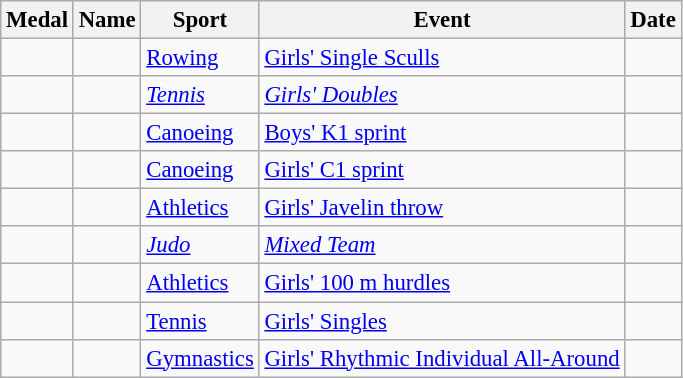<table class="wikitable sortable" style="font-size: 95%;">
<tr>
<th>Medal</th>
<th>Name</th>
<th>Sport</th>
<th>Event</th>
<th>Date</th>
</tr>
<tr>
<td></td>
<td></td>
<td><a href='#'>Rowing</a></td>
<td><a href='#'>Girls' Single Sculls</a></td>
<td></td>
</tr>
<tr>
<td><em></em></td>
<td><em></em></td>
<td><em><a href='#'>Tennis</a></em></td>
<td><em><a href='#'>Girls' Doubles</a></em></td>
<td><em></em></td>
</tr>
<tr>
<td></td>
<td></td>
<td><a href='#'>Canoeing</a></td>
<td><a href='#'>Boys' K1 sprint</a></td>
<td></td>
</tr>
<tr>
<td></td>
<td></td>
<td><a href='#'>Canoeing</a></td>
<td><a href='#'>Girls' C1 sprint</a></td>
<td></td>
</tr>
<tr>
<td></td>
<td></td>
<td><a href='#'>Athletics</a></td>
<td><a href='#'>Girls' Javelin throw</a></td>
<td></td>
</tr>
<tr>
<td><em></em></td>
<td><em></em></td>
<td><em><a href='#'>Judo</a></em></td>
<td><em><a href='#'>Mixed Team</a></em></td>
<td><em></em></td>
</tr>
<tr>
<td></td>
<td></td>
<td><a href='#'>Athletics</a></td>
<td><a href='#'>Girls' 100 m hurdles</a></td>
<td></td>
</tr>
<tr>
<td></td>
<td></td>
<td><a href='#'>Tennis</a></td>
<td><a href='#'>Girls' Singles</a></td>
<td></td>
</tr>
<tr>
<td></td>
<td></td>
<td><a href='#'>Gymnastics</a></td>
<td><a href='#'>Girls' Rhythmic Individual All-Around</a></td>
<td></td>
</tr>
</table>
